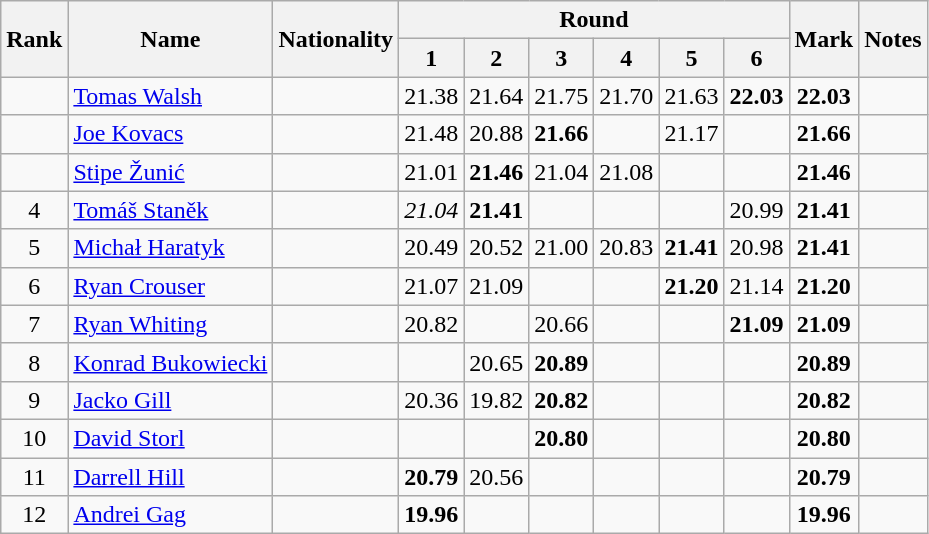<table class="wikitable sortable" style="text-align:center">
<tr>
<th rowspan=2 data-sort-type="number">Rank</th>
<th rowspan=2>Name</th>
<th rowspan=2>Nationality</th>
<th colspan=6>Round</th>
<th rowspan=2>Mark</th>
<th rowspan=2>Notes</th>
</tr>
<tr>
<th>1</th>
<th>2</th>
<th>3</th>
<th>4</th>
<th>5</th>
<th>6</th>
</tr>
<tr>
<td></td>
<td align=left><a href='#'>Tomas Walsh</a></td>
<td align=left></td>
<td>21.38</td>
<td>21.64</td>
<td>21.75</td>
<td>21.70</td>
<td>21.63</td>
<td><strong>22.03</strong></td>
<td><strong>22.03</strong></td>
<td></td>
</tr>
<tr>
<td></td>
<td align=left><a href='#'>Joe Kovacs</a></td>
<td align=left></td>
<td>21.48</td>
<td>20.88</td>
<td><strong>21.66</strong></td>
<td></td>
<td>21.17</td>
<td></td>
<td><strong>21.66</strong></td>
<td></td>
</tr>
<tr>
<td></td>
<td align=left><a href='#'>Stipe Žunić</a></td>
<td align=left></td>
<td>21.01</td>
<td><strong>21.46</strong></td>
<td>21.04</td>
<td>21.08</td>
<td></td>
<td></td>
<td><strong>21.46</strong></td>
<td></td>
</tr>
<tr>
<td>4</td>
<td align=left><a href='#'>Tomáš Staněk</a></td>
<td align=left></td>
<td><em>21.04</em></td>
<td><strong>21.41</strong></td>
<td></td>
<td></td>
<td></td>
<td>20.99</td>
<td><strong>21.41</strong></td>
<td></td>
</tr>
<tr>
<td>5</td>
<td align=left><a href='#'>Michał Haratyk</a></td>
<td align=left></td>
<td>20.49</td>
<td>20.52</td>
<td>21.00</td>
<td>20.83</td>
<td><strong>21.41</strong></td>
<td>20.98</td>
<td><strong>21.41</strong></td>
<td></td>
</tr>
<tr>
<td>6</td>
<td align=left><a href='#'>Ryan Crouser</a></td>
<td align=left></td>
<td>21.07</td>
<td>21.09</td>
<td></td>
<td></td>
<td><strong>21.20</strong></td>
<td>21.14</td>
<td><strong>21.20</strong></td>
<td></td>
</tr>
<tr>
<td>7</td>
<td align=left><a href='#'>Ryan Whiting</a></td>
<td align=left></td>
<td>20.82</td>
<td></td>
<td>20.66</td>
<td></td>
<td></td>
<td><strong>21.09</strong></td>
<td><strong>21.09</strong></td>
<td></td>
</tr>
<tr>
<td>8</td>
<td align=left><a href='#'>Konrad Bukowiecki</a></td>
<td align=left></td>
<td></td>
<td>20.65</td>
<td><strong>20.89</strong></td>
<td></td>
<td></td>
<td></td>
<td><strong>20.89</strong></td>
<td></td>
</tr>
<tr>
<td>9</td>
<td align=left><a href='#'>Jacko Gill</a></td>
<td align=left></td>
<td>20.36</td>
<td>19.82</td>
<td><strong>20.82</strong></td>
<td></td>
<td></td>
<td></td>
<td><strong>20.82</strong></td>
<td></td>
</tr>
<tr>
<td>10</td>
<td align=left><a href='#'>David Storl</a></td>
<td align=left></td>
<td></td>
<td></td>
<td><strong>20.80</strong></td>
<td></td>
<td></td>
<td></td>
<td><strong>20.80</strong></td>
<td></td>
</tr>
<tr>
<td>11</td>
<td align=left><a href='#'>Darrell Hill</a></td>
<td align=left></td>
<td><strong>20.79</strong></td>
<td>20.56</td>
<td></td>
<td></td>
<td></td>
<td></td>
<td><strong>20.79</strong></td>
<td></td>
</tr>
<tr>
<td>12</td>
<td align=left><a href='#'>Andrei Gag</a></td>
<td align=left></td>
<td><strong>19.96</strong></td>
<td></td>
<td></td>
<td></td>
<td></td>
<td></td>
<td><strong>19.96</strong></td>
<td></td>
</tr>
</table>
